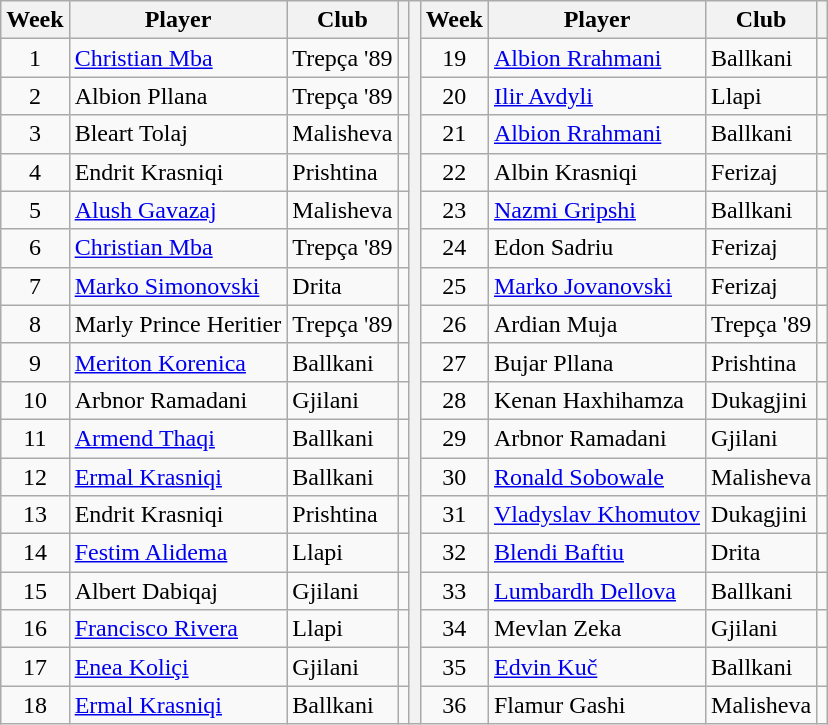<table class="wikitable">
<tr>
<th>Week</th>
<th>Player</th>
<th>Club</th>
<th></th>
<th rowspan="19"></th>
<th>Week</th>
<th>Player</th>
<th>Club</th>
<th></th>
</tr>
<tr>
<td align="center">1</td>
<td> <a href='#'>Christian Mba</a></td>
<td>Trepça '89</td>
<td align="center"></td>
<td align="center">19</td>
<td> <a href='#'>Albion Rrahmani</a></td>
<td>Ballkani</td>
<td align="center"></td>
</tr>
<tr>
<td align="center">2</td>
<td> Albion Pllana</td>
<td>Trepça '89</td>
<td align="center"></td>
<td align="center">20</td>
<td> <a href='#'>Ilir Avdyli</a></td>
<td>Llapi</td>
<td align="center"></td>
</tr>
<tr>
<td align="center">3</td>
<td> Bleart Tolaj</td>
<td>Malisheva</td>
<td align="center"></td>
<td align="center">21</td>
<td> <a href='#'>Albion Rrahmani</a></td>
<td>Ballkani</td>
<td align="center"></td>
</tr>
<tr>
<td align="center">4</td>
<td> Endrit Krasniqi</td>
<td>Prishtina</td>
<td align="center"></td>
<td align="center">22</td>
<td> Albin Krasniqi</td>
<td>Ferizaj</td>
<td align="center"></td>
</tr>
<tr>
<td align="center">5</td>
<td> <a href='#'>Alush Gavazaj</a></td>
<td>Malisheva</td>
<td align="center"></td>
<td align="center">23</td>
<td> <a href='#'>Nazmi Gripshi</a></td>
<td>Ballkani</td>
<td align="center"></td>
</tr>
<tr>
<td align="center">6</td>
<td> <a href='#'>Christian Mba</a></td>
<td>Trepça '89</td>
<td align="center"></td>
<td align="center">24</td>
<td> Edon Sadriu</td>
<td>Ferizaj</td>
<td align="center"></td>
</tr>
<tr>
<td align="center">7</td>
<td> <a href='#'>Marko Simonovski</a></td>
<td>Drita</td>
<td align="center"></td>
<td align="center">25</td>
<td> <a href='#'>Marko Jovanovski</a></td>
<td>Ferizaj</td>
<td align="center"></td>
</tr>
<tr>
<td align="center">8</td>
<td> Marly Prince Heritier</td>
<td>Trepça '89</td>
<td align="center"></td>
<td align="center">26</td>
<td> Ardian Muja</td>
<td>Trepça '89</td>
<td align="center"></td>
</tr>
<tr>
<td align="center">9</td>
<td> <a href='#'>Meriton Korenica</a></td>
<td>Ballkani</td>
<td align="center"></td>
<td align="center">27</td>
<td> Bujar Pllana</td>
<td>Prishtina</td>
<td align="center"></td>
</tr>
<tr>
<td align="center">10</td>
<td> Arbnor Ramadani</td>
<td>Gjilani</td>
<td align="center"></td>
<td align="center">28</td>
<td> Kenan Haxhihamza</td>
<td>Dukagjini</td>
<td align="center"></td>
</tr>
<tr>
<td align="center">11</td>
<td> <a href='#'>Armend Thaqi</a></td>
<td>Ballkani</td>
<td align="center"></td>
<td align="center">29</td>
<td> Arbnor Ramadani</td>
<td>Gjilani</td>
<td align="center"></td>
</tr>
<tr>
<td align="center">12</td>
<td> <a href='#'>Ermal Krasniqi</a></td>
<td>Ballkani</td>
<td align="center"></td>
<td align="center">30</td>
<td> <a href='#'>Ronald Sobowale</a></td>
<td>Malisheva</td>
<td align="center"></td>
</tr>
<tr>
<td align="center">13</td>
<td> Endrit Krasniqi</td>
<td>Prishtina</td>
<td align="center"></td>
<td align="center">31</td>
<td> <a href='#'>Vladyslav Khomutov</a></td>
<td>Dukagjini</td>
<td align="center"></td>
</tr>
<tr>
<td align="center">14</td>
<td> <a href='#'>Festim Alidema</a></td>
<td>Llapi</td>
<td align="center"></td>
<td align="center">32</td>
<td> <a href='#'>Blendi Baftiu</a></td>
<td>Drita</td>
<td align="center"></td>
</tr>
<tr>
<td align="center">15</td>
<td> Albert Dabiqaj</td>
<td>Gjilani</td>
<td align="center"></td>
<td align="center">33</td>
<td> <a href='#'>Lumbardh Dellova</a></td>
<td>Ballkani</td>
<td align="center"></td>
</tr>
<tr>
<td align="center">16</td>
<td> <a href='#'>Francisco Rivera</a></td>
<td>Llapi</td>
<td align="center"></td>
<td align="center">34</td>
<td> Mevlan Zeka</td>
<td>Gjilani</td>
<td align="center"></td>
</tr>
<tr>
<td align="center">17</td>
<td> <a href='#'>Enea Koliçi</a></td>
<td>Gjilani</td>
<td align="center"></td>
<td align="center">35</td>
<td> <a href='#'>Edvin Kuč</a></td>
<td>Ballkani</td>
<td align="center"></td>
</tr>
<tr>
<td align="center">18</td>
<td> <a href='#'>Ermal Krasniqi</a></td>
<td>Ballkani</td>
<td align="center"></td>
<td align="center">36</td>
<td> Flamur Gashi</td>
<td>Malisheva</td>
<td align="center"></td>
</tr>
</table>
